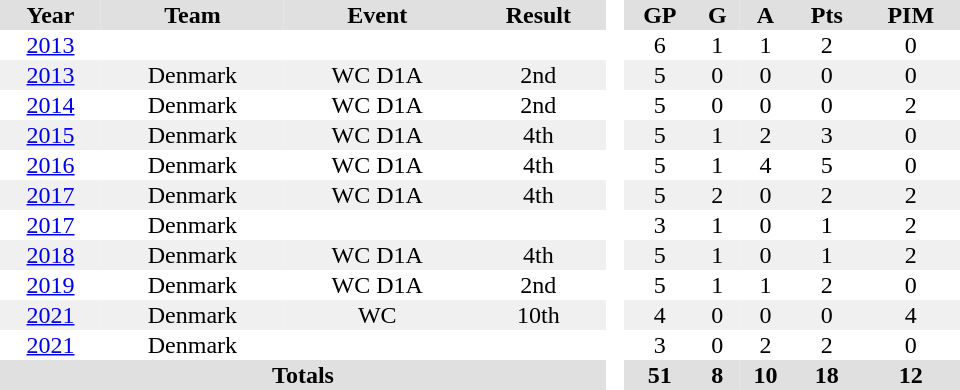<table border="0" cellpadding="1" cellspacing="0" style="text-align:center; width:40em">
<tr bgcolor="#e0e0e0">
<th>Year</th>
<th>Team</th>
<th>Event</th>
<th>Result</th>
<th rowspan="94" bgcolor="#ffffff"> </th>
<th>GP</th>
<th>G</th>
<th>A</th>
<th>Pts</th>
<th>PIM</th>
</tr>
<tr>
<td><a href='#'>2013</a></td>
<td></td>
<td></td>
<td></td>
<td>6</td>
<td>1</td>
<td>1</td>
<td>2</td>
<td>0</td>
</tr>
<tr bgcolor="#f0f0f0">
<td><a href='#'>2013</a></td>
<td>Denmark</td>
<td>WC D1A</td>
<td>2nd</td>
<td>5</td>
<td>0</td>
<td>0</td>
<td>0</td>
<td>0</td>
</tr>
<tr>
<td><a href='#'>2014</a></td>
<td>Denmark</td>
<td>WC D1A</td>
<td>2nd</td>
<td>5</td>
<td>0</td>
<td>0</td>
<td>0</td>
<td>2</td>
</tr>
<tr bgcolor="#f0f0f0">
<td><a href='#'>2015</a></td>
<td>Denmark</td>
<td>WC D1A</td>
<td>4th</td>
<td>5</td>
<td>1</td>
<td>2</td>
<td>3</td>
<td>0</td>
</tr>
<tr>
<td><a href='#'>2016</a></td>
<td>Denmark</td>
<td>WC D1A</td>
<td>4th</td>
<td>5</td>
<td>1</td>
<td>4</td>
<td>5</td>
<td>0</td>
</tr>
<tr bgcolor="#f0f0f0">
<td><a href='#'>2017</a></td>
<td>Denmark</td>
<td>WC D1A</td>
<td>4th</td>
<td>5</td>
<td>2</td>
<td>0</td>
<td>2</td>
<td>2</td>
</tr>
<tr>
<td><a href='#'>2017</a></td>
<td>Denmark</td>
<td></td>
<td></td>
<td>3</td>
<td>1</td>
<td>0</td>
<td>1</td>
<td>2</td>
</tr>
<tr bgcolor="#f0f0f0">
<td><a href='#'>2018</a></td>
<td>Denmark</td>
<td>WC D1A</td>
<td>4th</td>
<td>5</td>
<td>1</td>
<td>0</td>
<td>1</td>
<td>2</td>
</tr>
<tr>
<td><a href='#'>2019</a></td>
<td>Denmark</td>
<td>WC D1A</td>
<td>2nd</td>
<td>5</td>
<td>1</td>
<td>1</td>
<td>2</td>
<td>0</td>
</tr>
<tr bgcolor="#f0f0f0">
<td><a href='#'>2021</a></td>
<td>Denmark</td>
<td>WC</td>
<td>10th</td>
<td>4</td>
<td>0</td>
<td>0</td>
<td>0</td>
<td>4</td>
</tr>
<tr>
<td><a href='#'>2021</a></td>
<td>Denmark</td>
<td></td>
<td></td>
<td>3</td>
<td>0</td>
<td>2</td>
<td>2</td>
<td>0</td>
</tr>
<tr align="centre" bgcolor="#e0e0e0">
<th colspan="4">Totals</th>
<th>51</th>
<th>8</th>
<th>10</th>
<th>18</th>
<th>12</th>
</tr>
</table>
